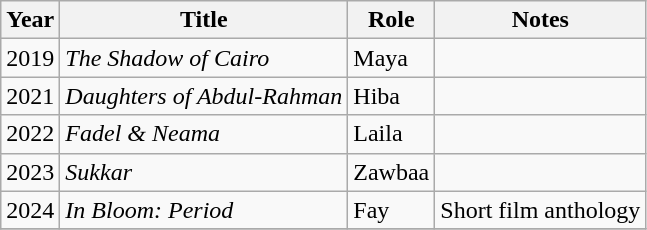<table class="wikitable sortable">
<tr>
<th>Year</th>
<th>Title</th>
<th>Role</th>
<th class="unsortable">Notes</th>
</tr>
<tr>
<td>2019</td>
<td><em>The Shadow of Cairo</em></td>
<td>Maya</td>
<td></td>
</tr>
<tr>
<td>2021</td>
<td><em>Daughters of Abdul-Rahman</em></td>
<td>Hiba</td>
<td></td>
</tr>
<tr>
<td>2022</td>
<td><em>Fadel & Neama</em></td>
<td>Laila</td>
<td></td>
</tr>
<tr>
<td>2023</td>
<td><em>Sukkar</em></td>
<td>Zawbaa</td>
<td></td>
</tr>
<tr>
<td>2024</td>
<td><em>In Bloom: Period</em></td>
<td>Fay</td>
<td>Short film anthology</td>
</tr>
<tr>
</tr>
</table>
